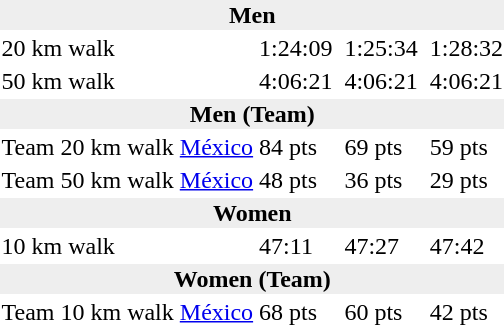<table>
<tr>
<td colspan=7 bgcolor=#eeeeee style="text-align:center;"><strong>Men</strong></td>
</tr>
<tr>
<td>20 km walk</td>
<td></td>
<td>1:24:09</td>
<td></td>
<td>1:25:34</td>
<td></td>
<td>1:28:32</td>
</tr>
<tr>
<td>50 km walk</td>
<td></td>
<td>4:06:21</td>
<td></td>
<td>4:06:21</td>
<td></td>
<td>4:06:21</td>
</tr>
<tr>
<td colspan=7 bgcolor=#eeeeee style="text-align:center;"><strong>Men (Team)</strong></td>
</tr>
<tr>
<td>Team 20 km walk</td>
<td> <a href='#'>México</a></td>
<td>84 pts</td>
<td></td>
<td>69 pts</td>
<td></td>
<td>59 pts</td>
</tr>
<tr>
<td>Team 50 km walk</td>
<td> <a href='#'>México</a></td>
<td>48 pts</td>
<td></td>
<td>36 pts</td>
<td></td>
<td>29 pts</td>
</tr>
<tr>
<td colspan=7 bgcolor=#eeeeee style="text-align:center;"><strong>Women</strong></td>
</tr>
<tr>
<td>10 km walk</td>
<td></td>
<td>47:11</td>
<td></td>
<td>47:27</td>
<td></td>
<td>47:42</td>
</tr>
<tr>
<td colspan=7 bgcolor=#eeeeee style="text-align:center;"><strong>Women (Team)</strong></td>
</tr>
<tr>
<td>Team 10 km walk</td>
<td> <a href='#'>México</a></td>
<td>68 pts</td>
<td></td>
<td>60 pts</td>
<td></td>
<td>42 pts</td>
</tr>
</table>
